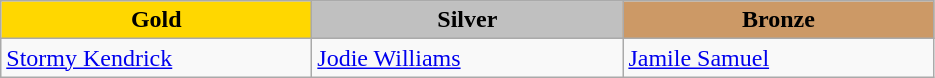<table class="wikitable" style="text-align:left">
<tr align="center">
<td width=200 bgcolor=gold><strong>Gold</strong></td>
<td width=200 bgcolor=silver><strong>Silver</strong></td>
<td width=200 bgcolor=CC9966><strong>Bronze</strong></td>
</tr>
<tr>
<td><a href='#'>Stormy Kendrick</a><br></td>
<td><a href='#'>Jodie Williams</a><br></td>
<td><a href='#'>Jamile Samuel</a><br></td>
</tr>
</table>
